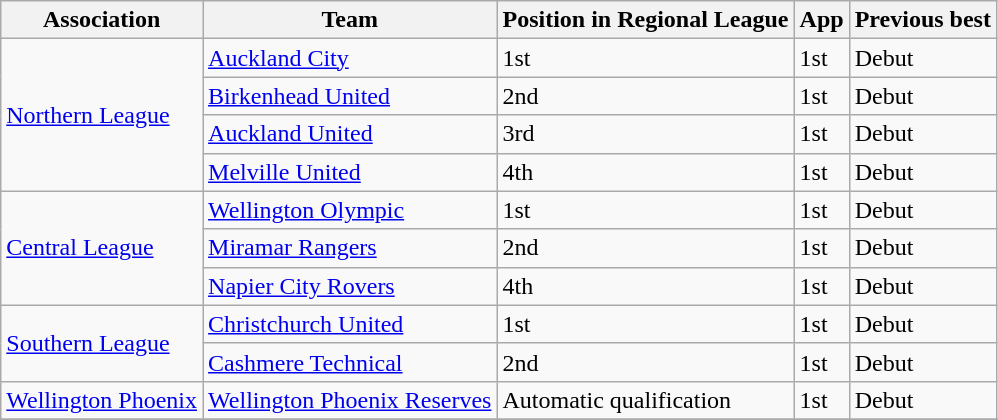<table class="wikitable">
<tr>
<th>Association</th>
<th>Team</th>
<th>Position in Regional League</th>
<th>App </th>
<th>Previous best </th>
</tr>
<tr>
<td rowspan=4><a href='#'>Northern League</a> </td>
<td><a href='#'>Auckland City</a></td>
<td>1st</td>
<td>1st</td>
<td>Debut</td>
</tr>
<tr>
<td><a href='#'>Birkenhead United</a></td>
<td>2nd</td>
<td>1st</td>
<td>Debut</td>
</tr>
<tr>
<td><a href='#'>Auckland United</a></td>
<td>3rd</td>
<td>1st</td>
<td>Debut</td>
</tr>
<tr>
<td><a href='#'>Melville United</a></td>
<td>4th</td>
<td>1st</td>
<td>Debut</td>
</tr>
<tr>
<td rowspan=3><a href='#'>Central League</a> </td>
<td><a href='#'>Wellington Olympic</a></td>
<td>1st</td>
<td>1st</td>
<td>Debut</td>
</tr>
<tr>
<td><a href='#'>Miramar Rangers</a></td>
<td>2nd</td>
<td>1st </td>
<td>Debut</td>
</tr>
<tr>
<td><a href='#'>Napier City Rovers</a></td>
<td>4th</td>
<td>1st</td>
<td>Debut</td>
</tr>
<tr>
<td rowspan=2><a href='#'>Southern League</a> </td>
<td><a href='#'>Christchurch United</a></td>
<td>1st</td>
<td>1st</td>
<td>Debut</td>
</tr>
<tr>
<td><a href='#'>Cashmere Technical</a></td>
<td>2nd</td>
<td>1st</td>
<td>Debut</td>
</tr>
<tr>
<td><a href='#'>Wellington Phoenix</a> </td>
<td><a href='#'>Wellington Phoenix Reserves</a></td>
<td>Automatic qualification</td>
<td>1st</td>
<td>Debut</td>
</tr>
<tr>
</tr>
</table>
